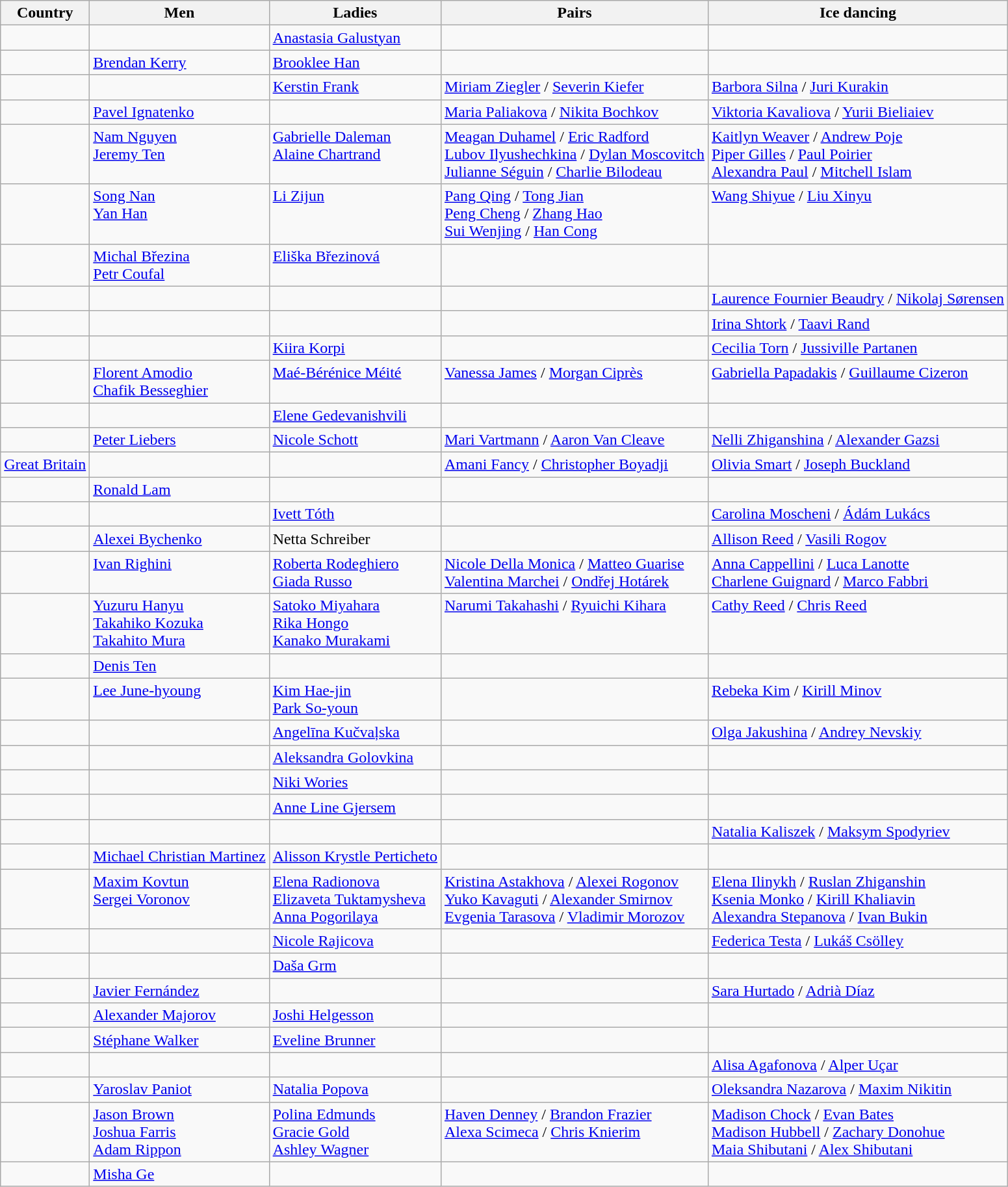<table class="wikitable">
<tr>
<th>Country</th>
<th>Men</th>
<th>Ladies</th>
<th>Pairs</th>
<th>Ice dancing</th>
</tr>
<tr valign="top">
<td></td>
<td></td>
<td><a href='#'>Anastasia Galustyan</a></td>
<td></td>
<td></td>
</tr>
<tr valign="top">
<td></td>
<td><a href='#'>Brendan Kerry</a></td>
<td><a href='#'>Brooklee Han</a></td>
<td></td>
<td></td>
</tr>
<tr valign="top">
<td></td>
<td></td>
<td><a href='#'>Kerstin Frank</a></td>
<td><a href='#'>Miriam Ziegler</a> / <a href='#'>Severin Kiefer</a></td>
<td><a href='#'>Barbora Silna</a> / <a href='#'>Juri Kurakin</a></td>
</tr>
<tr valign="top">
<td></td>
<td><a href='#'>Pavel Ignatenko</a></td>
<td></td>
<td><a href='#'>Maria Paliakova</a> / <a href='#'>Nikita Bochkov</a></td>
<td><a href='#'>Viktoria Kavaliova</a> / <a href='#'>Yurii Bieliaiev</a></td>
</tr>
<tr valign="top">
<td></td>
<td><a href='#'>Nam Nguyen</a> <br> <a href='#'>Jeremy Ten</a></td>
<td><a href='#'>Gabrielle Daleman</a> <br> <a href='#'>Alaine Chartrand</a></td>
<td><a href='#'>Meagan Duhamel</a> / <a href='#'>Eric Radford</a> <br> <a href='#'>Lubov Ilyushechkina</a> / <a href='#'>Dylan Moscovitch</a> <br> <a href='#'>Julianne Séguin</a> / <a href='#'>Charlie Bilodeau</a></td>
<td><a href='#'>Kaitlyn Weaver</a> / <a href='#'>Andrew Poje</a> <br> <a href='#'>Piper Gilles</a> / <a href='#'>Paul Poirier</a> <br> <a href='#'>Alexandra Paul</a> / <a href='#'>Mitchell Islam</a></td>
</tr>
<tr valign="top">
<td></td>
<td><a href='#'>Song Nan</a> <br> <a href='#'>Yan Han</a></td>
<td><a href='#'>Li Zijun</a></td>
<td><a href='#'>Pang Qing</a> / <a href='#'>Tong Jian</a> <br> <a href='#'>Peng Cheng</a> / <a href='#'>Zhang Hao</a> <br> <a href='#'>Sui Wenjing</a> / <a href='#'>Han Cong</a></td>
<td><a href='#'>Wang Shiyue</a> / <a href='#'>Liu Xinyu</a></td>
</tr>
<tr valign="top">
<td></td>
<td><a href='#'>Michal Březina</a> <br> <a href='#'>Petr Coufal</a></td>
<td><a href='#'>Eliška Březinová</a></td>
<td></td>
<td></td>
</tr>
<tr valign="top">
<td></td>
<td></td>
<td></td>
<td></td>
<td><a href='#'>Laurence Fournier Beaudry</a> / <a href='#'>Nikolaj Sørensen</a></td>
</tr>
<tr valign="top">
<td></td>
<td></td>
<td></td>
<td></td>
<td><a href='#'>Irina Shtork</a> / <a href='#'>Taavi Rand</a></td>
</tr>
<tr valign="top">
<td></td>
<td></td>
<td><a href='#'>Kiira Korpi</a></td>
<td></td>
<td><a href='#'>Cecilia Torn</a> / <a href='#'>Jussiville Partanen</a></td>
</tr>
<tr valign="top">
<td></td>
<td><a href='#'>Florent Amodio</a> <br> <a href='#'>Chafik Besseghier</a></td>
<td><a href='#'>Maé-Bérénice Méité</a></td>
<td><a href='#'>Vanessa James</a> / <a href='#'>Morgan Ciprès</a></td>
<td><a href='#'>Gabriella Papadakis</a> / <a href='#'>Guillaume Cizeron</a></td>
</tr>
<tr valign="top">
<td></td>
<td></td>
<td><a href='#'>Elene Gedevanishvili</a></td>
<td></td>
<td></td>
</tr>
<tr valign="top">
<td></td>
<td><a href='#'>Peter Liebers</a></td>
<td><a href='#'>Nicole Schott</a></td>
<td><a href='#'>Mari Vartmann</a> / <a href='#'>Aaron Van Cleave</a></td>
<td><a href='#'>Nelli Zhiganshina</a> / <a href='#'>Alexander Gazsi</a></td>
</tr>
<tr valign="top">
<td> <a href='#'>Great Britain</a></td>
<td></td>
<td></td>
<td><a href='#'>Amani Fancy</a> / <a href='#'>Christopher Boyadji</a></td>
<td><a href='#'>Olivia Smart</a> / <a href='#'>Joseph Buckland</a></td>
</tr>
<tr valign="top">
<td></td>
<td><a href='#'>Ronald Lam</a></td>
<td></td>
<td></td>
<td></td>
</tr>
<tr valign="top">
<td></td>
<td></td>
<td><a href='#'>Ivett Tóth</a></td>
<td></td>
<td><a href='#'>Carolina Moscheni</a> / <a href='#'>Ádám Lukács</a></td>
</tr>
<tr valign="top">
<td></td>
<td><a href='#'>Alexei Bychenko</a></td>
<td>Netta Schreiber</td>
<td></td>
<td><a href='#'>Allison Reed</a> / <a href='#'>Vasili Rogov</a></td>
</tr>
<tr valign="top">
<td></td>
<td><a href='#'>Ivan Righini</a></td>
<td><a href='#'>Roberta Rodeghiero</a> <br> <a href='#'>Giada Russo</a></td>
<td><a href='#'>Nicole Della Monica</a> / <a href='#'>Matteo Guarise</a> <br> <a href='#'>Valentina Marchei</a> / <a href='#'>Ondřej Hotárek</a></td>
<td><a href='#'>Anna Cappellini</a> / <a href='#'>Luca Lanotte</a> <br> <a href='#'>Charlene Guignard</a> / <a href='#'>Marco Fabbri</a></td>
</tr>
<tr valign="top">
<td></td>
<td><a href='#'>Yuzuru Hanyu</a> <br> <a href='#'>Takahiko Kozuka</a> <br> <a href='#'>Takahito Mura</a></td>
<td><a href='#'>Satoko Miyahara</a> <br> <a href='#'>Rika Hongo</a> <br> <a href='#'>Kanako Murakami</a></td>
<td><a href='#'>Narumi Takahashi</a> / <a href='#'>Ryuichi Kihara</a></td>
<td><a href='#'>Cathy Reed</a> / <a href='#'>Chris Reed</a></td>
</tr>
<tr valign="top">
<td></td>
<td><a href='#'>Denis Ten</a></td>
<td></td>
<td></td>
<td></td>
</tr>
<tr valign="top">
<td></td>
<td><a href='#'>Lee June-hyoung</a></td>
<td><a href='#'>Kim Hae-jin</a> <br> <a href='#'>Park So-youn</a></td>
<td></td>
<td><a href='#'>Rebeka Kim</a> / <a href='#'>Kirill Minov</a></td>
</tr>
<tr valign="top">
<td></td>
<td></td>
<td><a href='#'>Angelīna Kučvaļska</a></td>
<td></td>
<td><a href='#'>Olga Jakushina</a> / <a href='#'>Andrey Nevskiy</a></td>
</tr>
<tr valign="top">
<td></td>
<td></td>
<td><a href='#'>Aleksandra Golovkina</a></td>
<td></td>
<td></td>
</tr>
<tr valign="top">
<td></td>
<td></td>
<td><a href='#'>Niki Wories</a></td>
<td></td>
<td></td>
</tr>
<tr valign="top">
<td></td>
<td></td>
<td><a href='#'>Anne Line Gjersem</a></td>
<td></td>
<td></td>
</tr>
<tr valign="top">
<td></td>
<td></td>
<td></td>
<td></td>
<td><a href='#'>Natalia Kaliszek</a> / <a href='#'>Maksym Spodyriev</a></td>
</tr>
<tr valign="top">
<td></td>
<td><a href='#'>Michael Christian Martinez</a></td>
<td><a href='#'>Alisson Krystle Perticheto</a></td>
<td></td>
<td></td>
</tr>
<tr valign="top">
<td></td>
<td><a href='#'>Maxim Kovtun</a> <br> <a href='#'>Sergei Voronov</a></td>
<td><a href='#'>Elena Radionova</a> <br> <a href='#'>Elizaveta Tuktamysheva</a> <br> <a href='#'>Anna Pogorilaya</a></td>
<td><a href='#'>Kristina Astakhova</a> / <a href='#'>Alexei Rogonov</a> <br> <a href='#'>Yuko Kavaguti</a> / <a href='#'>Alexander Smirnov</a> <br> <a href='#'>Evgenia Tarasova</a> / <a href='#'>Vladimir Morozov</a></td>
<td><a href='#'>Elena Ilinykh</a> / <a href='#'>Ruslan Zhiganshin</a> <br> <a href='#'>Ksenia Monko</a> / <a href='#'>Kirill Khaliavin</a> <br> <a href='#'>Alexandra Stepanova</a> / <a href='#'>Ivan Bukin</a></td>
</tr>
<tr valign="top">
<td></td>
<td></td>
<td><a href='#'>Nicole Rajicova</a></td>
<td></td>
<td><a href='#'>Federica Testa</a> / <a href='#'>Lukáš Csölley</a></td>
</tr>
<tr valign="top">
<td></td>
<td></td>
<td><a href='#'>Daša Grm</a></td>
<td></td>
<td></td>
</tr>
<tr valign="top">
<td></td>
<td><a href='#'>Javier Fernández</a></td>
<td></td>
<td></td>
<td><a href='#'>Sara Hurtado</a> / <a href='#'>Adrià Díaz</a></td>
</tr>
<tr valign="top">
<td></td>
<td><a href='#'>Alexander Majorov</a></td>
<td><a href='#'>Joshi Helgesson</a></td>
<td></td>
<td></td>
</tr>
<tr valign="top">
<td></td>
<td><a href='#'>Stéphane Walker</a></td>
<td><a href='#'>Eveline Brunner</a></td>
<td></td>
<td></td>
</tr>
<tr valign="top">
<td></td>
<td></td>
<td></td>
<td></td>
<td><a href='#'>Alisa Agafonova</a> / <a href='#'>Alper Uçar</a></td>
</tr>
<tr valign="top">
<td></td>
<td><a href='#'>Yaroslav Paniot</a></td>
<td><a href='#'>Natalia Popova</a></td>
<td></td>
<td><a href='#'>Oleksandra Nazarova</a> / <a href='#'>Maxim Nikitin</a></td>
</tr>
<tr valign="top">
<td></td>
<td><a href='#'>Jason Brown</a> <br> <a href='#'>Joshua Farris</a> <br> <a href='#'>Adam Rippon</a></td>
<td><a href='#'>Polina Edmunds</a> <br> <a href='#'>Gracie Gold</a> <br> <a href='#'>Ashley Wagner</a></td>
<td><a href='#'>Haven Denney</a> / <a href='#'>Brandon Frazier</a> <br> <a href='#'>Alexa Scimeca</a> / <a href='#'>Chris Knierim</a></td>
<td><a href='#'>Madison Chock</a> / <a href='#'>Evan Bates</a> <br> <a href='#'>Madison Hubbell</a> / <a href='#'>Zachary Donohue</a> <br> <a href='#'>Maia Shibutani</a> / <a href='#'>Alex Shibutani</a></td>
</tr>
<tr valign="top">
<td></td>
<td><a href='#'>Misha Ge</a></td>
<td></td>
<td></td>
<td></td>
</tr>
</table>
